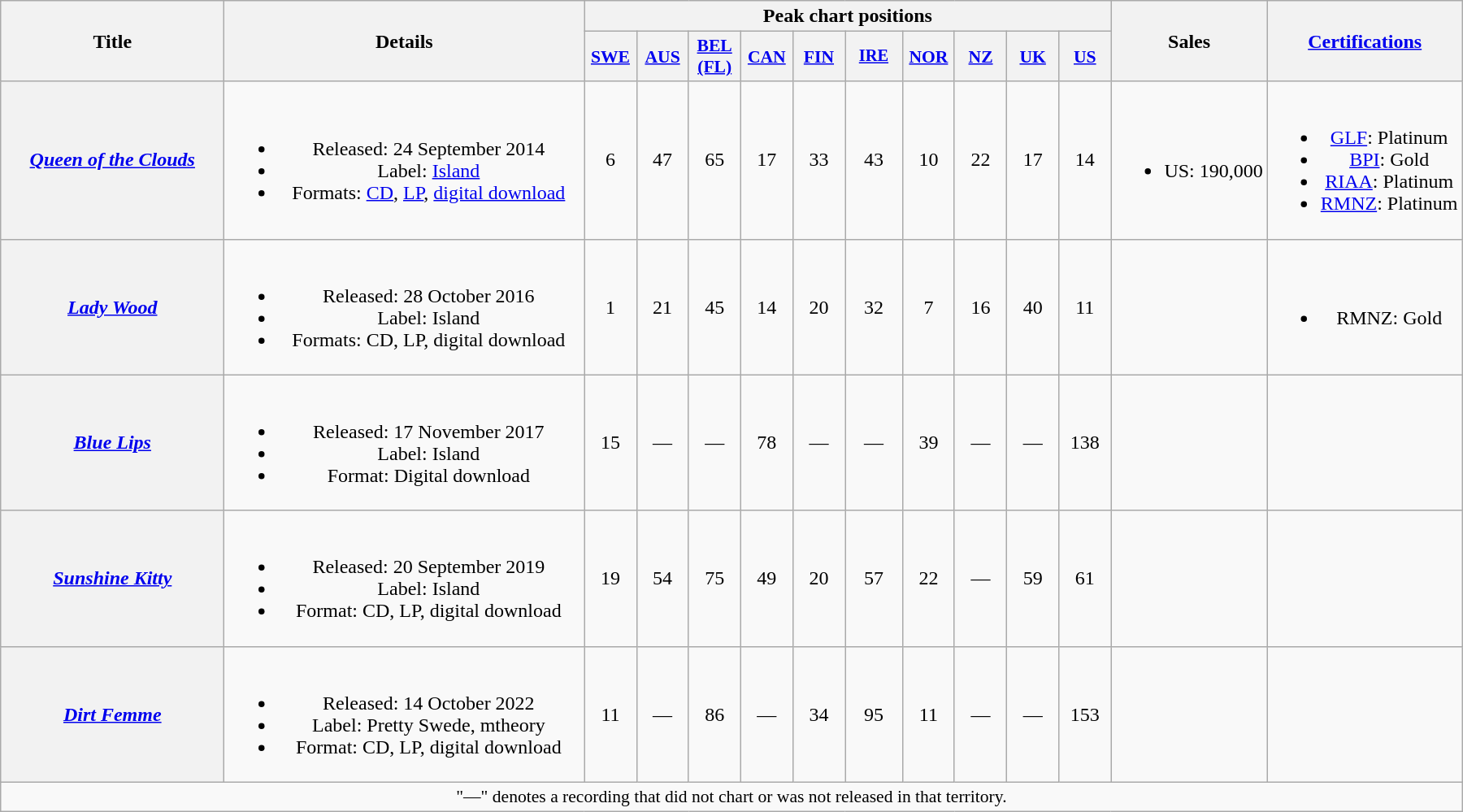<table class="wikitable plainrowheaders" style="text-align:center;">
<tr>
<th scope="col" rowspan="2" style="width:11em;">Title</th>
<th scope="col" rowspan="2" style="width:18em;">Details</th>
<th scope="col" colspan="10">Peak chart positions</th>
<th scope="col" rowspan="2">Sales</th>
<th scope="col" rowspan="2"><a href='#'>Certifications</a></th>
</tr>
<tr>
<th scope="col" style="width:2.5em;font-size:90%;"><a href='#'>SWE</a><br></th>
<th scope="col" style="width:2.5em;font-size:90%;"><a href='#'>AUS</a><br></th>
<th scope="col" style="width:2.5em;font-size:90%;"><a href='#'>BEL<br>(FL)</a><br></th>
<th scope="col" style="width:2.5em;font-size:90%;"><a href='#'>CAN</a><br></th>
<th scope="col" style="width:2.5em;font-size:90%;"><a href='#'>FIN</a><br></th>
<th scope="col" style="width:3em;font-size:85%;"><a href='#'>IRE</a><br></th>
<th scope="col" style="width:2.5em;font-size:90%;"><a href='#'>NOR</a><br></th>
<th scope="col" style="width:2.5em;font-size:90%;"><a href='#'>NZ</a><br></th>
<th scope="col" style="width:2.5em;font-size:90%;"><a href='#'>UK</a><br></th>
<th scope="col" style="width:2.5em;font-size:90%;"><a href='#'>US</a><br></th>
</tr>
<tr>
<th scope="row"><em><a href='#'>Queen of the Clouds</a></em></th>
<td><br><ul><li>Released: 24 September 2014</li><li>Label: <a href='#'>Island</a></li><li>Formats: <a href='#'>CD</a>, <a href='#'>LP</a>, <a href='#'>digital download</a></li></ul></td>
<td>6</td>
<td>47</td>
<td>65</td>
<td>17</td>
<td>33</td>
<td>43</td>
<td>10</td>
<td>22</td>
<td>17</td>
<td>14</td>
<td><br><ul><li>US: 190,000</li></ul></td>
<td><br><ul><li><a href='#'>GLF</a>: Platinum</li><li><a href='#'>BPI</a>: Gold</li><li><a href='#'>RIAA</a>: Platinum</li><li><a href='#'>RMNZ</a>: Platinum</li></ul></td>
</tr>
<tr>
<th scope="row"><em><a href='#'>Lady Wood</a></em></th>
<td><br><ul><li>Released: 28 October 2016</li><li>Label: Island</li><li>Formats: CD, LP, digital download</li></ul></td>
<td>1</td>
<td>21</td>
<td>45</td>
<td>14</td>
<td>20</td>
<td>32</td>
<td>7</td>
<td>16</td>
<td>40</td>
<td>11</td>
<td></td>
<td><br><ul><li>RMNZ: Gold</li></ul></td>
</tr>
<tr>
<th scope="row"><em><a href='#'>Blue Lips</a></em></th>
<td><br><ul><li>Released: 17 November 2017</li><li>Label: Island</li><li>Format: Digital download</li></ul></td>
<td>15</td>
<td>—</td>
<td>—</td>
<td>78</td>
<td>—</td>
<td>—</td>
<td>39</td>
<td>—</td>
<td>—</td>
<td>138</td>
<td></td>
<td></td>
</tr>
<tr>
<th scope="row"><em><a href='#'>Sunshine Kitty</a></em></th>
<td><br><ul><li>Released: 20 September 2019</li><li>Label: Island</li><li>Format: CD, LP, digital download</li></ul></td>
<td>19</td>
<td>54</td>
<td>75</td>
<td>49</td>
<td>20</td>
<td>57</td>
<td>22</td>
<td>—</td>
<td>59</td>
<td>61</td>
<td></td>
<td></td>
</tr>
<tr>
<th scope="row"><em><a href='#'>Dirt Femme</a></em></th>
<td><br><ul><li>Released: 14 October 2022</li><li>Label: Pretty Swede, mtheory</li><li>Format: CD, LP, digital download</li></ul></td>
<td>11</td>
<td>—</td>
<td>86</td>
<td>—</td>
<td>34</td>
<td>95</td>
<td>11</td>
<td>—</td>
<td>—</td>
<td>153</td>
<td></td>
<td></td>
</tr>
<tr>
<td colspan="14" style="font-size:90%">"—" denotes a recording that did not chart or was not released in that territory.</td>
</tr>
</table>
